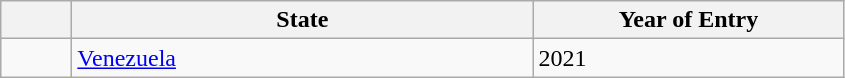<table class="wikitable sortable">
<tr>
<th width="40" class="unsortable"></th>
<th width="300">State</th>
<th width="200">Year of Entry</th>
</tr>
<tr>
<td></td>
<td><a href='#'>Venezuela</a></td>
<td>2021</td>
</tr>
</table>
